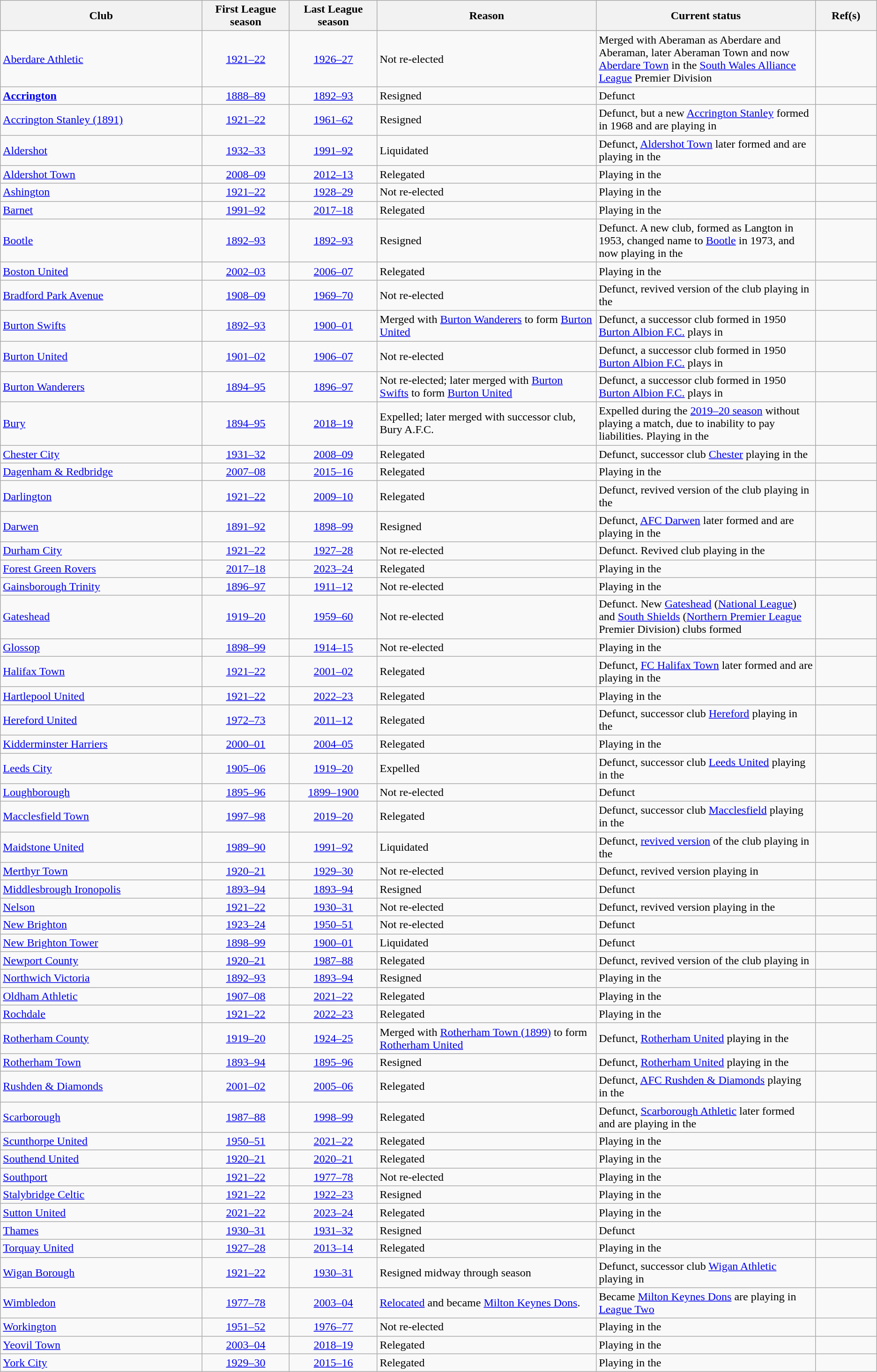<table class="wikitable sortable" style="text-align:left">
<tr>
<th width=23%>Club</th>
<th width=10%>First League<br>season</th>
<th width=10%>Last League<br>season</th>
<th width=25%>Reason</th>
<th width=25%>Current status</th>
<th class="unsortable">Ref(s)</th>
</tr>
<tr>
<td align=left> <a href='#'>Aberdare Athletic</a></td>
<td align=center><a href='#'>1921–22</a></td>
<td align=center><a href='#'>1926–27</a></td>
<td>Not re-elected</td>
<td>Merged with Aberaman as Aberdare and Aberaman, later Aberaman Town and now <a href='#'>Aberdare Town</a> in the <a href='#'>South Wales Alliance League</a> Premier Division</td>
<td align=center></td>
</tr>
<tr>
<td align=left><strong><a href='#'>Accrington</a></strong></td>
<td align=center><a href='#'>1888–89</a></td>
<td align=center><a href='#'>1892–93</a></td>
<td>Resigned</td>
<td>Defunct</td>
<td align=center></td>
</tr>
<tr>
<td align=left><a href='#'>Accrington Stanley (1891)</a></td>
<td align=center><a href='#'>1921–22</a></td>
<td align=center><a href='#'>1961–62</a></td>
<td>Resigned</td>
<td>Defunct, but a new <a href='#'>Accrington Stanley</a> formed in 1968 and are playing in </td>
<td align=center></td>
</tr>
<tr>
<td align=left><a href='#'>Aldershot</a></td>
<td align=center><a href='#'>1932–33</a></td>
<td align=center><a href='#'>1991–92</a></td>
<td>Liquidated</td>
<td>Defunct, <a href='#'>Aldershot Town</a> later formed and are playing in the </td>
<td align=center></td>
</tr>
<tr>
<td align=left><a href='#'>Aldershot Town</a></td>
<td align=center><a href='#'>2008–09</a></td>
<td align=center><a href='#'>2012–13</a></td>
<td>Relegated</td>
<td>Playing in the </td>
<td align=center></td>
</tr>
<tr>
<td align=left><a href='#'>Ashington</a></td>
<td align=center><a href='#'>1921–22</a></td>
<td align=center><a href='#'>1928–29</a></td>
<td>Not re-elected</td>
<td>Playing in the </td>
<td align=center></td>
</tr>
<tr>
<td align=left><a href='#'>Barnet</a></td>
<td align=center><a href='#'>1991–92</a></td>
<td align=center><a href='#'>2017–18</a></td>
<td>Relegated</td>
<td>Playing in the </td>
<td align=center></td>
</tr>
<tr>
<td align=left><a href='#'>Bootle</a></td>
<td align=center><a href='#'>1892–93</a></td>
<td align=center><a href='#'>1892–93</a></td>
<td>Resigned</td>
<td>Defunct. A new club, formed as Langton in 1953, changed name to <a href='#'>Bootle</a> in 1973, and now playing in the </td>
<td align=center></td>
</tr>
<tr>
<td align=left><a href='#'>Boston United</a></td>
<td align=center><a href='#'>2002–03</a></td>
<td align=center><a href='#'>2006–07</a></td>
<td>Relegated</td>
<td>Playing in the </td>
<td align=center></td>
</tr>
<tr>
<td align=left><a href='#'>Bradford Park Avenue</a></td>
<td align=center><a href='#'>1908–09</a></td>
<td align=center><a href='#'>1969–70</a></td>
<td>Not re-elected</td>
<td>Defunct, revived version of the club playing in the </td>
<td align=center></td>
</tr>
<tr>
<td align=left><a href='#'>Burton Swifts</a></td>
<td align=center><a href='#'>1892–93</a></td>
<td align=center><a href='#'>1900–01</a></td>
<td>Merged with <a href='#'>Burton Wanderers</a> to form <a href='#'>Burton United</a></td>
<td>Defunct, a successor club formed in 1950 <a href='#'>Burton Albion F.C.</a> plays in </td>
<td align=center></td>
</tr>
<tr>
<td align=left><a href='#'>Burton United</a></td>
<td align=center><a href='#'>1901–02</a></td>
<td align=center><a href='#'>1906–07</a></td>
<td>Not re-elected</td>
<td>Defunct, a successor club formed in 1950 <a href='#'>Burton Albion F.C.</a> plays in </td>
<td align=center></td>
</tr>
<tr>
<td align=left><a href='#'>Burton Wanderers</a></td>
<td align=center><a href='#'>1894–95</a></td>
<td align=center><a href='#'>1896–97</a></td>
<td>Not re-elected; later merged with <a href='#'>Burton Swifts</a> to form <a href='#'>Burton United</a></td>
<td>Defunct, a successor club formed in 1950 <a href='#'>Burton Albion F.C.</a> plays in </td>
<td align=center></td>
</tr>
<tr>
<td align=left><a href='#'>Bury</a></td>
<td align=center><a href='#'>1894–95</a></td>
<td align=center><a href='#'>2018–19</a></td>
<td>Expelled; later merged with successor club, Bury A.F.C.</td>
<td>Expelled during the <a href='#'>2019–20 season</a> without playing a match, due to inability to pay liabilities. Playing in the </td>
<td align=center></td>
</tr>
<tr>
<td align=left><a href='#'>Chester City</a></td>
<td align=center><a href='#'>1931–32</a></td>
<td align=center><a href='#'>2008–09</a></td>
<td>Relegated</td>
<td>Defunct, successor club <a href='#'>Chester</a> playing in the </td>
<td align=center></td>
</tr>
<tr>
<td align=left><a href='#'>Dagenham & Redbridge</a></td>
<td align=center><a href='#'>2007–08</a></td>
<td align=center><a href='#'>2015–16</a></td>
<td>Relegated</td>
<td>Playing in the </td>
<td align=center></td>
</tr>
<tr>
<td align=left><a href='#'>Darlington</a></td>
<td align=center><a href='#'>1921–22</a></td>
<td align=center><a href='#'>2009–10</a></td>
<td>Relegated</td>
<td>Defunct, revived version of the club playing in the </td>
<td align=center></td>
</tr>
<tr>
<td align=left><a href='#'>Darwen</a></td>
<td align=center><a href='#'>1891–92</a></td>
<td align=center><a href='#'>1898–99</a></td>
<td>Resigned</td>
<td>Defunct, <a href='#'>AFC Darwen</a> later formed and are playing in the </td>
<td align=center></td>
</tr>
<tr>
<td align=left><a href='#'>Durham City</a></td>
<td align=center><a href='#'>1921–22</a></td>
<td align=center><a href='#'>1927–28</a></td>
<td>Not re-elected</td>
<td>Defunct. Revived club playing in the </td>
<td align=center></td>
</tr>
<tr>
<td align=left><a href='#'>Forest Green Rovers</a></td>
<td align=center><a href='#'>2017–18</a></td>
<td align=center><a href='#'>2023–24</a></td>
<td>Relegated</td>
<td>Playing in the </td>
<td align=center></td>
</tr>
<tr>
<td align=left><a href='#'>Gainsborough Trinity</a></td>
<td align=center><a href='#'>1896–97</a></td>
<td align=center><a href='#'>1911–12</a></td>
<td>Not re-elected</td>
<td>Playing in the </td>
<td align=center></td>
</tr>
<tr>
<td align=left><a href='#'>Gateshead</a></td>
<td align=center><a href='#'>1919–20</a></td>
<td align=center><a href='#'>1959–60</a></td>
<td>Not re-elected</td>
<td>Defunct. New <a href='#'>Gateshead</a> (<a href='#'>National League</a>) and <a href='#'>South Shields</a> (<a href='#'>Northern Premier League</a> Premier Division) clubs formed</td>
<td align=center></td>
</tr>
<tr>
<td align=left><a href='#'>Glossop</a></td>
<td align=center><a href='#'>1898–99</a></td>
<td align=center><a href='#'>1914–15</a></td>
<td>Not re-elected</td>
<td>Playing in the </td>
<td align=center></td>
</tr>
<tr>
<td align=left><a href='#'>Halifax Town</a></td>
<td align=center><a href='#'>1921–22</a></td>
<td align=center><a href='#'>2001–02</a></td>
<td>Relegated</td>
<td>Defunct, <a href='#'>FC Halifax Town</a> later formed and are playing in the </td>
<td align="center"></td>
</tr>
<tr>
<td align=left><a href='#'>Hartlepool United</a></td>
<td align=center><a href='#'>1921–22</a></td>
<td align=center><a href='#'>2022–23</a></td>
<td>Relegated</td>
<td>Playing in the </td>
<td align=center></td>
</tr>
<tr>
<td align=left><a href='#'>Hereford United</a></td>
<td align=center><a href='#'>1972–73</a></td>
<td align=center><a href='#'>2011–12</a></td>
<td>Relegated</td>
<td>Defunct, successor club <a href='#'>Hereford</a> playing in the </td>
<td align=center></td>
</tr>
<tr>
<td align=left><a href='#'>Kidderminster Harriers</a></td>
<td align=center><a href='#'>2000–01</a></td>
<td align=center><a href='#'>2004–05</a></td>
<td>Relegated</td>
<td>Playing in the </td>
<td align=center></td>
</tr>
<tr>
<td align=left><a href='#'>Leeds City</a></td>
<td align=center><a href='#'>1905–06</a></td>
<td align=center><a href='#'>1919–20</a></td>
<td>Expelled</td>
<td>Defunct, successor club <a href='#'>Leeds United</a> playing in the </td>
<td align=center></td>
</tr>
<tr>
<td align=left><a href='#'>Loughborough</a></td>
<td align=center><a href='#'>1895–96</a></td>
<td align=center><a href='#'>1899–1900</a></td>
<td>Not re-elected</td>
<td>Defunct</td>
<td align=center></td>
</tr>
<tr>
<td align=left><a href='#'>Macclesfield Town</a></td>
<td align=center><a href='#'>1997–98</a></td>
<td align=center><a href='#'>2019–20</a></td>
<td>Relegated</td>
<td>Defunct, successor club <a href='#'>Macclesfield</a> playing in the </td>
<td align=center></td>
</tr>
<tr>
<td align=left><a href='#'>Maidstone United</a></td>
<td align=center><a href='#'>1989–90</a></td>
<td align=center><a href='#'>1991–92</a></td>
<td>Liquidated</td>
<td>Defunct, <a href='#'>revived version</a> of the club playing in the </td>
<td align=center></td>
</tr>
<tr>
<td align=left> <a href='#'>Merthyr Town</a></td>
<td align=center><a href='#'>1920–21</a></td>
<td align=center><a href='#'>1929–30</a></td>
<td>Not re-elected</td>
<td>Defunct, revived version playing in </td>
<td align=center></td>
</tr>
<tr>
<td align=left><a href='#'>Middlesbrough Ironopolis</a></td>
<td align=center><a href='#'>1893–94</a></td>
<td align=center><a href='#'>1893–94</a></td>
<td>Resigned</td>
<td>Defunct</td>
<td align=center></td>
</tr>
<tr>
<td align=left><a href='#'>Nelson</a></td>
<td align=center><a href='#'>1921–22</a></td>
<td align=center><a href='#'>1930–31</a></td>
<td>Not re-elected</td>
<td>Defunct, revived version playing in the </td>
<td align=center></td>
</tr>
<tr>
<td align=left><a href='#'>New Brighton</a></td>
<td align=center><a href='#'>1923–24</a></td>
<td align=center><a href='#'>1950–51</a></td>
<td>Not re-elected</td>
<td>Defunct</td>
<td align=center></td>
</tr>
<tr>
<td align=left><a href='#'>New Brighton Tower</a></td>
<td align=center><a href='#'>1898–99</a></td>
<td align=center><a href='#'>1900–01</a></td>
<td>Liquidated</td>
<td>Defunct</td>
<td align=center></td>
</tr>
<tr>
<td align=left> <a href='#'>Newport County</a></td>
<td align=center><a href='#'>1920–21</a></td>
<td align=center><a href='#'>1987–88</a></td>
<td>Relegated</td>
<td>Defunct, revived version of the club playing in </td>
<td align=center></td>
</tr>
<tr>
<td align=left><a href='#'>Northwich Victoria</a></td>
<td align=center><a href='#'>1892–93</a></td>
<td align=center><a href='#'>1893–94</a></td>
<td>Resigned</td>
<td>Playing in the </td>
<td align=center></td>
</tr>
<tr>
<td align=left><a href='#'>Oldham Athletic</a></td>
<td align=center><a href='#'>1907–08</a></td>
<td align=center><a href='#'>2021–22</a></td>
<td>Relegated</td>
<td>Playing in the </td>
<td align=center></td>
</tr>
<tr>
<td align=left><a href='#'>Rochdale</a></td>
<td align=center><a href='#'>1921–22</a></td>
<td align=center><a href='#'>2022–23</a></td>
<td>Relegated</td>
<td>Playing in the </td>
<td align=center></td>
</tr>
<tr>
<td align=left><a href='#'>Rotherham County</a></td>
<td align=center><a href='#'>1919–20</a></td>
<td align=center><a href='#'>1924–25</a></td>
<td>Merged with <a href='#'>Rotherham Town (1899)</a> to form <a href='#'>Rotherham United</a></td>
<td>Defunct, <a href='#'>Rotherham United</a> playing in the </td>
<td align=center></td>
</tr>
<tr>
<td align=left><a href='#'>Rotherham Town</a></td>
<td align=center><a href='#'>1893–94</a></td>
<td align=center><a href='#'>1895–96</a></td>
<td>Resigned</td>
<td>Defunct, <a href='#'>Rotherham United</a> playing in the </td>
<td align=center></td>
</tr>
<tr>
<td align=left><a href='#'>Rushden & Diamonds</a></td>
<td align=center><a href='#'>2001–02</a></td>
<td align=center><a href='#'>2005–06</a></td>
<td>Relegated</td>
<td>Defunct, <a href='#'>AFC Rushden & Diamonds</a> playing in the </td>
<td align=center></td>
</tr>
<tr>
<td align=left><a href='#'>Scarborough</a></td>
<td align=center><a href='#'>1987–88</a></td>
<td align=center><a href='#'>1998–99</a></td>
<td>Relegated</td>
<td>Defunct, <a href='#'>Scarborough Athletic</a> later formed and are playing in the </td>
<td align=center></td>
</tr>
<tr>
<td align=left><a href='#'>Scunthorpe United</a></td>
<td align=center><a href='#'>1950–51</a></td>
<td align=center><a href='#'>2021–22</a></td>
<td>Relegated</td>
<td>Playing in the </td>
<td align=center></td>
</tr>
<tr>
<td align=left><a href='#'>Southend United</a></td>
<td align=center><a href='#'>1920–21</a></td>
<td align=center><a href='#'>2020–21</a></td>
<td>Relegated</td>
<td>Playing in the </td>
<td align=center></td>
</tr>
<tr>
<td align=left><a href='#'>Southport</a></td>
<td align=center><a href='#'>1921–22</a></td>
<td align=center><a href='#'>1977–78</a></td>
<td>Not re-elected</td>
<td>Playing in the </td>
<td align=center></td>
</tr>
<tr>
<td align=left><a href='#'>Stalybridge Celtic</a></td>
<td align=center><a href='#'>1921–22</a></td>
<td align=center><a href='#'>1922–23</a></td>
<td>Resigned</td>
<td>Playing in the </td>
<td align=center></td>
</tr>
<tr>
<td align=left><a href='#'>Sutton United</a></td>
<td align=center><a href='#'>2021–22</a></td>
<td align=center><a href='#'>2023–24</a></td>
<td>Relegated</td>
<td>Playing in the </td>
<td align=center></td>
</tr>
<tr>
<td align=left><a href='#'>Thames</a></td>
<td align=center><a href='#'>1930–31</a></td>
<td align=center><a href='#'>1931–32</a></td>
<td>Resigned</td>
<td>Defunct</td>
<td align=center></td>
</tr>
<tr>
<td align=left><a href='#'>Torquay United</a></td>
<td align=center><a href='#'>1927–28</a></td>
<td align=center><a href='#'>2013–14</a></td>
<td>Relegated</td>
<td>Playing in the </td>
<td align=center></td>
</tr>
<tr>
<td align=left><a href='#'>Wigan Borough</a></td>
<td align=center><a href='#'>1921–22</a></td>
<td align=center><a href='#'>1930–31</a></td>
<td>Resigned midway through season</td>
<td>Defunct, successor club <a href='#'>Wigan Athletic</a> playing in </td>
<td align=center></td>
</tr>
<tr>
<td align=left><a href='#'>Wimbledon</a></td>
<td align=center><a href='#'>1977–78</a></td>
<td align=center><a href='#'>2003–04</a></td>
<td><a href='#'>Relocated</a> and became <a href='#'>Milton Keynes Dons</a>.</td>
<td>Became <a href='#'>Milton Keynes Dons</a> are playing in <a href='#'>League Two</a></td>
<td align=center></td>
</tr>
<tr>
<td align=left><a href='#'>Workington</a></td>
<td align=center><a href='#'>1951–52</a></td>
<td align=center><a href='#'>1976–77</a></td>
<td>Not re-elected</td>
<td>Playing in the </td>
<td align="center"></td>
</tr>
<tr>
<td align=left><a href='#'>Yeovil Town</a></td>
<td align=center><a href='#'>2003–04</a></td>
<td align=center><a href='#'>2018–19</a></td>
<td>Relegated</td>
<td>Playing in the </td>
<td align=center></td>
</tr>
<tr>
<td align=left><a href='#'>York City</a></td>
<td align=center><a href='#'>1929–30</a></td>
<td align=center><a href='#'>2015–16</a></td>
<td>Relegated</td>
<td>Playing in the </td>
<td align=center></td>
</tr>
</table>
